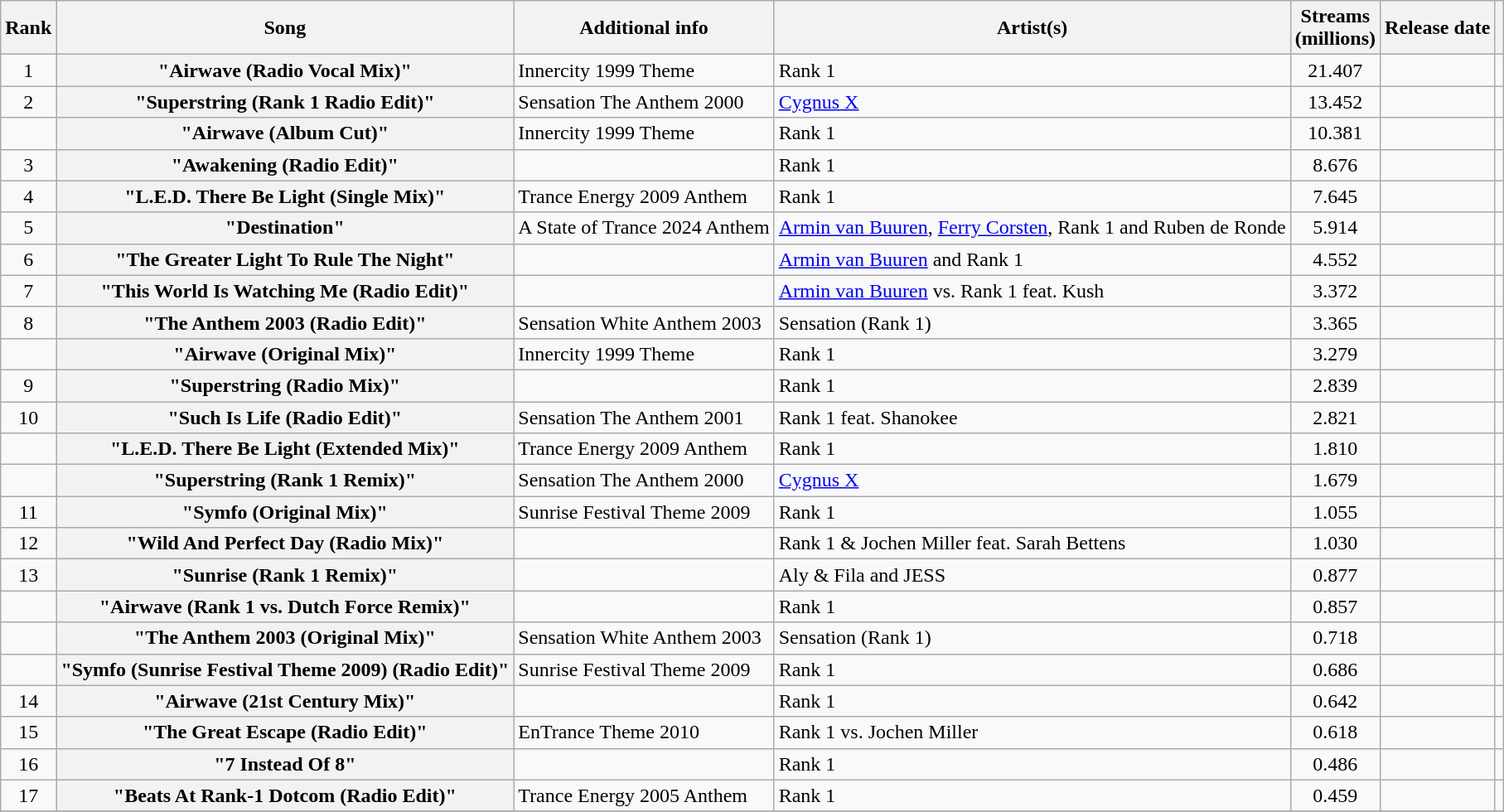<table class="wikitable sortable plainrowheaders">
<tr>
<th>Rank</th>
<th>Song</th>
<th>Additional info</th>
<th>Artist(s)</th>
<th>Streams<br>(millions)</th>
<th>Release date</th>
<th class="unsortable"></th>
</tr>
<tr>
<td style="text-align:center;">1</td>
<th scope="row">"Airwave (Radio Vocal Mix)"</th>
<td style="text-align:left;">Innercity 1999 Theme</td>
<td style="text-align:left;">Rank 1</td>
<td style="text-align:center;">21.407</td>
<td style="text-align:right;"></td>
<td style="text-align:center;"></td>
</tr>
<tr>
<td style="text-align:center;">2</td>
<th scope="row">"Superstring (Rank 1 Radio Edit)"</th>
<td style="text-align:left;">Sensation The Anthem 2000</td>
<td style="text-align:left;"><a href='#'>Cygnus X</a></td>
<td style="text-align:center;">13.452</td>
<td style="text-align:right;"></td>
<td style="text-align:center"></td>
</tr>
<tr>
<td style="text-align:center;"></td>
<th scope="row">"Airwave (Album Cut)"</th>
<td style="text-align:left;">Innercity 1999 Theme</td>
<td style="text-align:left;">Rank 1</td>
<td style="text-align:center;">10.381</td>
<td style="text-align:right;"></td>
<td style="text-align:center;"></td>
</tr>
<tr>
<td style="text-align:center;">3</td>
<th scope="row">"Awakening (Radio Edit)"</th>
<td style="text-align:left;"></td>
<td style="text-align:left;">Rank 1</td>
<td style="text-align:center;">8.676</td>
<td style="text-align:right;"></td>
<td style="text-align:center;"></td>
</tr>
<tr>
<td style="text-align:center;">4</td>
<th scope="row">"L.E.D. There Be Light (Single Mix)"</th>
<td style="text-align:left;">Trance Energy 2009 Anthem</td>
<td style="text-align:left;">Rank 1</td>
<td style="text-align:center;">7.645</td>
<td style="text-align:right;"></td>
<td style="text-align:center;"></td>
</tr>
<tr>
<td style="text-align:center;">5</td>
<th scope="row">"Destination"</th>
<td style="text-align:left;">A State of Trance 2024 Anthem</td>
<td style="text-align:left;"><a href='#'>Armin van Buuren</a>, <a href='#'>Ferry Corsten</a>, Rank 1 and Ruben de Ronde</td>
<td style="text-align:center;">5.914</td>
<td style="text-align:right;"></td>
<td style="text-align:center;"></td>
</tr>
<tr>
<td style="text-align:center;">6</td>
<th scope="row">"The Greater Light To Rule The Night"</th>
<td style="text-align:left;"></td>
<td style="text-align:left;"><a href='#'>Armin van Buuren</a> and Rank 1</td>
<td style="text-align:center;">4.552</td>
<td style="text-align:right;"></td>
<td style="text-align:center;"></td>
</tr>
<tr>
<td style="text-align:center;">7</td>
<th scope="row">"This World Is Watching Me (Radio Edit)"</th>
<td style="text-align:left;"></td>
<td style="text-align:left;"><a href='#'>Armin van Buuren</a> vs. Rank 1 feat. Kush</td>
<td style="text-align:center;">3.372</td>
<td style="text-align:right;"></td>
<td style="text-align:center;"></td>
</tr>
<tr>
<td style="text-align:center;">8</td>
<th scope="row">"The Anthem 2003 (Radio Edit)"</th>
<td style="text-align:left;">Sensation White Anthem 2003</td>
<td style="text-align:left;">Sensation (Rank 1)</td>
<td style="text-align:center;">3.365</td>
<td style="text-align:right;"></td>
<td style="text-align:center;"></td>
</tr>
<tr>
<td style="text-align:center;"></td>
<th scope="row">"Airwave (Original Mix)"</th>
<td style="text-align:left;">Innercity 1999 Theme</td>
<td style="text-align:left;">Rank 1</td>
<td style="text-align:center;">3.279</td>
<td style="text-align:right;"></td>
<td style="text-align:center;"></td>
</tr>
<tr>
<td style="text-align:center;">9</td>
<th scope="row">"Superstring (Radio Mix)"</th>
<td style="text-align:left;"></td>
<td style="text-align:left;">Rank 1</td>
<td style="text-align:center;">2.839</td>
<td style="text-align:right;"></td>
<td style="text-align:center;"></td>
</tr>
<tr>
<td style="text-align:center;">10</td>
<th scope="row">"Such Is Life (Radio Edit)"</th>
<td style="text-align:left;">Sensation The Anthem 2001</td>
<td style="text-align:left;">Rank 1 feat. Shanokee</td>
<td style="text-align:center;">2.821</td>
<td style="text-align:right;"></td>
<td style="text-align:center;"></td>
</tr>
<tr>
<td style="text-align:center;"></td>
<th scope="row">"L.E.D. There Be Light (Extended Mix)"</th>
<td style="text-align:left;">Trance Energy 2009 Anthem</td>
<td style="text-align:left;">Rank 1</td>
<td style="text-align:center;">1.810</td>
<td style="text-align:right;"></td>
<td style="text-align:center;"></td>
</tr>
<tr>
<td style="text-align:center;"></td>
<th scope="row">"Superstring (Rank 1 Remix)"</th>
<td style="text-align:left;">Sensation The Anthem 2000</td>
<td style="text-align:left;"><a href='#'>Cygnus X</a></td>
<td style="text-align:center;">1.679</td>
<td style="text-align:right;"></td>
<td style="text-align:center"></td>
</tr>
<tr>
<td style="text-align:center;">11</td>
<th scope="row">"Symfo (Original Mix)"</th>
<td style="text-align:left;">Sunrise Festival Theme 2009</td>
<td style="text-align:left;">Rank 1</td>
<td style="text-align:center;">1.055</td>
<td style="text-align:right;"></td>
<td style="text-align:center;"></td>
</tr>
<tr>
<td style="text-align:center;">12</td>
<th scope="row">"Wild And Perfect Day (Radio Mix)"</th>
<td style="text-align:left;"></td>
<td style="text-align:left;">Rank 1 & Jochen Miller feat. Sarah Bettens</td>
<td style="text-align:center;">1.030</td>
<td style="text-align:right;"></td>
<td style="text-align:center;"></td>
</tr>
<tr>
<td style="text-align:center;">13</td>
<th scope="row">"Sunrise (Rank 1 Remix)"</th>
<td style="text-align:left;"></td>
<td style="text-align:left;">Aly & Fila and JESS</td>
<td style="text-align:center;">0.877</td>
<td style="text-align:right;"></td>
<td style="text-align:center;"></td>
</tr>
<tr>
<td style="text-align:center;"></td>
<th scope="row">"Airwave (Rank 1 vs. Dutch Force Remix)"</th>
<td style="text-align:left;"></td>
<td style="text-align:left;">Rank 1</td>
<td style="text-align:center;">0.857</td>
<td style="text-align:right;"></td>
<td style="text-align:center;"></td>
</tr>
<tr>
<td style="text-align:center;"></td>
<th scope="row">"The Anthem 2003 (Original Mix)"</th>
<td style="text-align:left;">Sensation White Anthem 2003</td>
<td style="text-align:left;">Sensation (Rank 1)</td>
<td style="text-align:center;">0.718</td>
<td style="text-align:right;"></td>
<td style="text-align:center;"></td>
</tr>
<tr>
<td style="text-align:center;"></td>
<th scope="row">"Symfo (Sunrise Festival Theme 2009) (Radio Edit)"</th>
<td style="text-align:left;">Sunrise Festival Theme 2009</td>
<td style="text-align:left;">Rank 1</td>
<td style="text-align:center;">0.686</td>
<td style="text-align:right;"></td>
<td style="text-align:center;"></td>
</tr>
<tr>
<td style="text-align:center;">14</td>
<th scope="row">"Airwave (21st Century Mix)"</th>
<td style="text-align:left;"></td>
<td style="text-align:left;">Rank 1</td>
<td style="text-align:center;">0.642</td>
<td style="text-align:right;"></td>
<td style="text-align:center;"></td>
</tr>
<tr>
<td style="text-align:center;">15</td>
<th scope="row">"The Great Escape (Radio Edit)"</th>
<td style="text-align:left;">EnTrance Theme 2010</td>
<td style="text-align:left;">Rank 1 vs. Jochen Miller</td>
<td style="text-align:center;">0.618</td>
<td style="text-align:right;"></td>
<td style="text-align:center;"></td>
</tr>
<tr>
<td style="text-align:center;">16</td>
<th scope="row">"7 Instead Of 8"</th>
<td style="text-align:left;"></td>
<td style="text-align:left;">Rank 1</td>
<td style="text-align:center;">0.486</td>
<td style="text-align:right;"></td>
<td style="text-align:center;"></td>
</tr>
<tr>
<td style="text-align:center;">17</td>
<th scope="row">"Beats At Rank-1 Dotcom (Radio Edit)"</th>
<td style="text-align:left;">Trance Energy 2005 Anthem</td>
<td style="text-align:left;">Rank 1</td>
<td style="text-align:center;">0.459</td>
<td style="text-align:right;"></td>
<td style="text-align:center;"></td>
</tr>
<tr>
</tr>
<tr ! colspan="6" style="text-align:center; font-size:85%;" | >
</tr>
</table>
